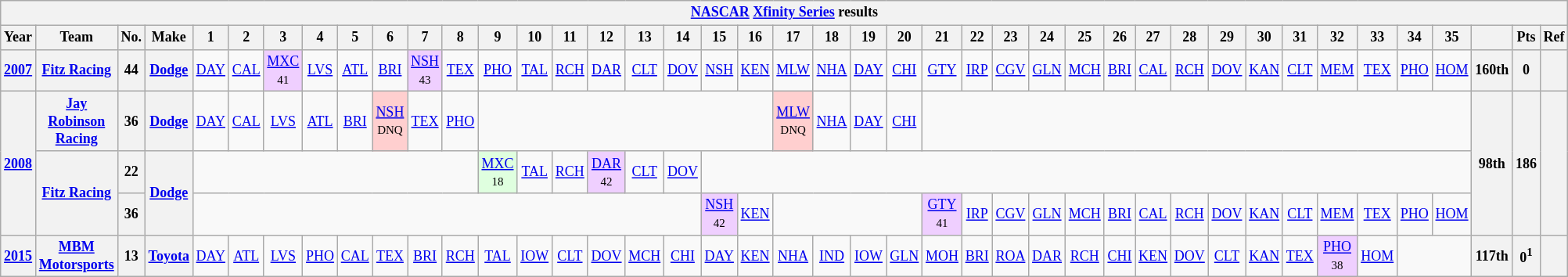<table class="wikitable" style="text-align:center; font-size:75%">
<tr>
<th colspan=42><a href='#'>NASCAR</a> <a href='#'>Xfinity Series</a> results</th>
</tr>
<tr>
<th>Year</th>
<th>Team</th>
<th>No.</th>
<th>Make</th>
<th>1</th>
<th>2</th>
<th>3</th>
<th>4</th>
<th>5</th>
<th>6</th>
<th>7</th>
<th>8</th>
<th>9</th>
<th>10</th>
<th>11</th>
<th>12</th>
<th>13</th>
<th>14</th>
<th>15</th>
<th>16</th>
<th>17</th>
<th>18</th>
<th>19</th>
<th>20</th>
<th>21</th>
<th>22</th>
<th>23</th>
<th>24</th>
<th>25</th>
<th>26</th>
<th>27</th>
<th>28</th>
<th>29</th>
<th>30</th>
<th>31</th>
<th>32</th>
<th>33</th>
<th>34</th>
<th>35</th>
<th></th>
<th>Pts</th>
<th>Ref</th>
</tr>
<tr>
<th><a href='#'>2007</a></th>
<th><a href='#'>Fitz Racing</a></th>
<th>44</th>
<th><a href='#'>Dodge</a></th>
<td><a href='#'>DAY</a></td>
<td><a href='#'>CAL</a></td>
<td style="background:#EFCFFF;"><a href='#'>MXC</a><br><small>41</small></td>
<td><a href='#'>LVS</a></td>
<td><a href='#'>ATL</a></td>
<td><a href='#'>BRI</a></td>
<td style="background:#EFCFFF;"><a href='#'>NSH</a><br><small>43</small></td>
<td><a href='#'>TEX</a></td>
<td><a href='#'>PHO</a></td>
<td><a href='#'>TAL</a></td>
<td><a href='#'>RCH</a></td>
<td><a href='#'>DAR</a></td>
<td><a href='#'>CLT</a></td>
<td><a href='#'>DOV</a></td>
<td><a href='#'>NSH</a></td>
<td><a href='#'>KEN</a></td>
<td><a href='#'>MLW</a></td>
<td><a href='#'>NHA</a></td>
<td><a href='#'>DAY</a></td>
<td><a href='#'>CHI</a></td>
<td><a href='#'>GTY</a></td>
<td><a href='#'>IRP</a></td>
<td><a href='#'>CGV</a></td>
<td><a href='#'>GLN</a></td>
<td><a href='#'>MCH</a></td>
<td><a href='#'>BRI</a></td>
<td><a href='#'>CAL</a></td>
<td><a href='#'>RCH</a></td>
<td><a href='#'>DOV</a></td>
<td><a href='#'>KAN</a></td>
<td><a href='#'>CLT</a></td>
<td><a href='#'>MEM</a></td>
<td><a href='#'>TEX</a></td>
<td><a href='#'>PHO</a></td>
<td><a href='#'>HOM</a></td>
<th>160th</th>
<th>0</th>
<th></th>
</tr>
<tr>
<th rowspan=3><a href='#'>2008</a></th>
<th><a href='#'>Jay Robinson Racing</a></th>
<th>36</th>
<th><a href='#'>Dodge</a></th>
<td><a href='#'>DAY</a></td>
<td><a href='#'>CAL</a></td>
<td><a href='#'>LVS</a></td>
<td><a href='#'>ATL</a></td>
<td><a href='#'>BRI</a></td>
<td style="background:#FFCFCF;"><a href='#'>NSH</a><br><small>DNQ</small></td>
<td><a href='#'>TEX</a></td>
<td><a href='#'>PHO</a></td>
<td colspan=8></td>
<td style="background:#FFCFCF;"><a href='#'>MLW</a><br><small>DNQ</small></td>
<td><a href='#'>NHA</a></td>
<td><a href='#'>DAY</a></td>
<td><a href='#'>CHI</a></td>
<td colspan=15></td>
<th rowspan=3>98th</th>
<th rowspan=3>186</th>
<th rowspan=3></th>
</tr>
<tr>
<th rowspan=2><a href='#'>Fitz Racing</a></th>
<th>22</th>
<th rowspan=2><a href='#'>Dodge</a></th>
<td colspan=8></td>
<td style="background:#DFFFDF;"><a href='#'>MXC</a><br><small>18</small></td>
<td><a href='#'>TAL</a></td>
<td><a href='#'>RCH</a></td>
<td style="background:#EFCFFF;"><a href='#'>DAR</a><br><small>42</small></td>
<td><a href='#'>CLT</a></td>
<td><a href='#'>DOV</a></td>
<td colspan=21></td>
</tr>
<tr>
<th>36</th>
<td colspan=14></td>
<td style="background:#EFCFFF;"><a href='#'>NSH</a><br><small>42</small></td>
<td><a href='#'>KEN</a></td>
<td colspan=4></td>
<td style="background:#EFCFFF;"><a href='#'>GTY</a><br><small>41</small></td>
<td><a href='#'>IRP</a></td>
<td><a href='#'>CGV</a></td>
<td><a href='#'>GLN</a></td>
<td><a href='#'>MCH</a></td>
<td><a href='#'>BRI</a></td>
<td><a href='#'>CAL</a></td>
<td><a href='#'>RCH</a></td>
<td><a href='#'>DOV</a></td>
<td><a href='#'>KAN</a></td>
<td><a href='#'>CLT</a></td>
<td><a href='#'>MEM</a></td>
<td><a href='#'>TEX</a></td>
<td><a href='#'>PHO</a></td>
<td><a href='#'>HOM</a></td>
</tr>
<tr>
<th><a href='#'>2015</a></th>
<th><a href='#'>MBM Motorsports</a></th>
<th>13</th>
<th><a href='#'>Toyota</a></th>
<td><a href='#'>DAY</a></td>
<td><a href='#'>ATL</a></td>
<td><a href='#'>LVS</a></td>
<td><a href='#'>PHO</a></td>
<td><a href='#'>CAL</a></td>
<td><a href='#'>TEX</a></td>
<td><a href='#'>BRI</a></td>
<td><a href='#'>RCH</a></td>
<td><a href='#'>TAL</a></td>
<td><a href='#'>IOW</a></td>
<td><a href='#'>CLT</a></td>
<td><a href='#'>DOV</a></td>
<td><a href='#'>MCH</a></td>
<td><a href='#'>CHI</a></td>
<td><a href='#'>DAY</a></td>
<td><a href='#'>KEN</a></td>
<td><a href='#'>NHA</a></td>
<td><a href='#'>IND</a></td>
<td><a href='#'>IOW</a></td>
<td><a href='#'>GLN</a></td>
<td><a href='#'>MOH</a></td>
<td><a href='#'>BRI</a></td>
<td><a href='#'>ROA</a></td>
<td><a href='#'>DAR</a></td>
<td><a href='#'>RCH</a></td>
<td><a href='#'>CHI</a></td>
<td><a href='#'>KEN</a></td>
<td><a href='#'>DOV</a></td>
<td><a href='#'>CLT</a></td>
<td><a href='#'>KAN</a></td>
<td><a href='#'>TEX</a></td>
<td style="background:#EFCFFF;"><a href='#'>PHO</a><br><small>38</small></td>
<td><a href='#'>HOM</a></td>
<td colspan=2></td>
<th>117th</th>
<th>0<sup>1</sup></th>
<th></th>
</tr>
</table>
